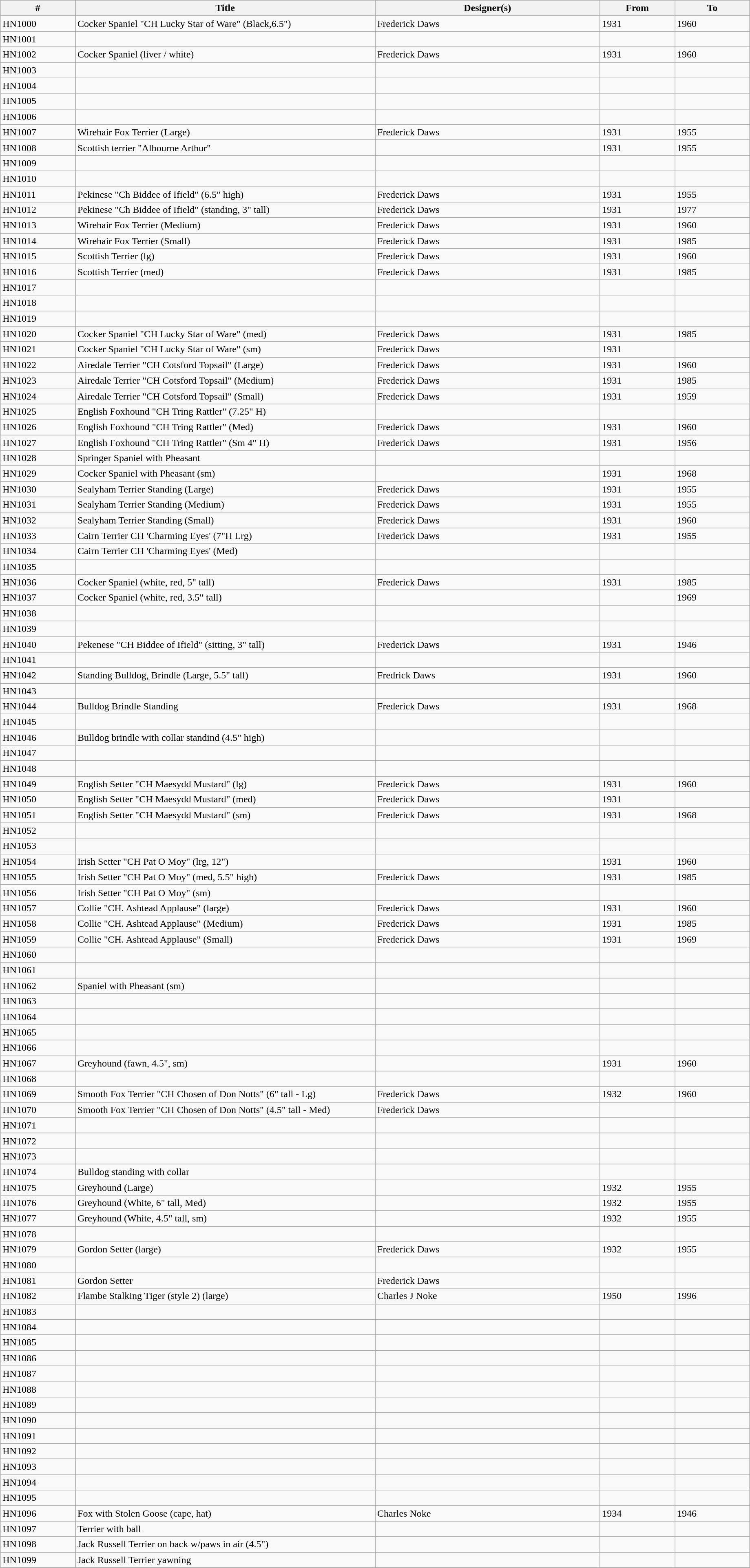<table class="wikitable collapsible" width="97%" border="1" cellpadding="1" cellspacing="0" align="centre">
<tr>
<th width=10%>#</th>
<th width=40%>Title</th>
<th width=30%>Designer(s)</th>
<th width=10%>From</th>
<th width=10%>To</th>
</tr>
<tr>
<td>HN1000</td>
<td>Cocker Spaniel "CH Lucky Star of Ware" (Black,6.5")</td>
<td>Frederick Daws</td>
<td>1931</td>
<td>1960</td>
</tr>
<tr>
<td>HN1001</td>
<td></td>
<td></td>
<td></td>
</tr>
<tr>
<td>HN1002</td>
<td>Cocker Spaniel (liver / white)</td>
<td>Frederick Daws</td>
<td>1931</td>
<td>1960</td>
</tr>
<tr>
<td>HN1003</td>
<td></td>
<td></td>
<td></td>
<td></td>
</tr>
<tr>
<td>HN1004</td>
<td></td>
<td></td>
<td></td>
<td></td>
</tr>
<tr>
<td>HN1005</td>
<td></td>
<td></td>
<td></td>
<td></td>
</tr>
<tr>
<td>HN1006</td>
<td></td>
<td></td>
<td></td>
<td></td>
</tr>
<tr>
<td>HN1007</td>
<td>Wirehair Fox Terrier (Large)</td>
<td>Frederick Daws</td>
<td>1931</td>
<td>1955</td>
</tr>
<tr>
<td>HN1008</td>
<td>Scottish terrier "Albourne Arthur"</td>
<td></td>
<td>1931</td>
<td>1955</td>
</tr>
<tr>
<td>HN1009</td>
<td></td>
<td></td>
<td></td>
<td></td>
</tr>
<tr>
<td>HN1010</td>
<td></td>
<td></td>
<td></td>
<td></td>
</tr>
<tr>
<td>HN1011</td>
<td>Pekinese "Ch Biddee of Ifield" (6.5" high)</td>
<td>Frederick Daws</td>
<td>1931</td>
<td>1955</td>
</tr>
<tr>
<td>HN1012</td>
<td>Pekinese "Ch Biddee of Ifield" (standing, 3" tall)</td>
<td>Frederick Daws</td>
<td>1931</td>
<td>1977</td>
</tr>
<tr>
<td>HN1013</td>
<td>Wirehair Fox Terrier (Medium)</td>
<td>Frederick Daws</td>
<td>1931</td>
<td>1960</td>
</tr>
<tr>
<td>HN1014</td>
<td>Wirehair Fox Terrier (Small)</td>
<td>Frederick Daws</td>
<td>1931</td>
<td>1985</td>
</tr>
<tr>
<td>HN1015</td>
<td>Scottish Terrier (lg)</td>
<td>Frederick Daws</td>
<td>1931</td>
<td>1960</td>
</tr>
<tr>
<td>HN1016</td>
<td>Scottish Terrier (med)</td>
<td>Frederick Daws</td>
<td>1931</td>
<td>1985</td>
</tr>
<tr>
<td>HN1017</td>
<td></td>
<td></td>
<td></td>
<td></td>
</tr>
<tr>
<td>HN1018</td>
<td></td>
<td></td>
<td></td>
<td></td>
</tr>
<tr>
<td>HN1019</td>
<td></td>
<td></td>
<td></td>
<td></td>
</tr>
<tr>
<td>HN1020</td>
<td>Cocker Spaniel "CH Lucky Star of Ware" (med)</td>
<td>Frederick Daws</td>
<td>1931</td>
<td>1985</td>
</tr>
<tr>
<td>HN1021</td>
<td>Cocker Spaniel "CH Lucky Star of Ware" (sm)</td>
<td>Frederick Daws</td>
<td>1931</td>
<td></td>
</tr>
<tr>
<td>HN1022</td>
<td>Airedale Terrier "CH Cotsford Topsail" (Large)</td>
<td>Frederick Daws</td>
<td>1931</td>
<td>1960</td>
</tr>
<tr>
<td>HN1023</td>
<td>Airedale Terrier "CH Cotsford Topsail" (Medium)</td>
<td>Frederick Daws</td>
<td>1931</td>
<td>1985</td>
</tr>
<tr>
<td>HN1024</td>
<td>Airedale Terrier "CH Cotsford Topsail" (Small)</td>
<td>Frederick Daws</td>
<td>1931</td>
<td>1959</td>
</tr>
<tr>
<td>HN1025</td>
<td>English Foxhound "CH Tring Rattler" (7.25" H)</td>
<td></td>
<td></td>
<td></td>
</tr>
<tr>
<td>HN1026</td>
<td>English Foxhound "CH Tring Rattler" (Med)</td>
<td>Frederick Daws</td>
<td>1931</td>
<td>1960</td>
</tr>
<tr>
<td>HN1027</td>
<td>English Foxhound "CH Tring Rattler" (Sm 4" H)</td>
<td>Frederick Daws</td>
<td>1931</td>
<td>1956</td>
</tr>
<tr>
<td>HN1028</td>
<td>Springer Spaniel with Pheasant</td>
<td></td>
<td></td>
<td></td>
</tr>
<tr>
<td>HN1029</td>
<td>Cocker Spaniel with Pheasant (sm)</td>
<td></td>
<td>1931</td>
<td>1968</td>
</tr>
<tr>
<td>HN1030</td>
<td>Sealyham Terrier Standing (Large)</td>
<td>Frederick Daws</td>
<td>1931</td>
<td>1955</td>
</tr>
<tr>
<td>HN1031</td>
<td>Sealyham Terrier Standing (Medium)</td>
<td>Frederick Daws</td>
<td>1931</td>
<td>1955</td>
</tr>
<tr>
<td>HN1032</td>
<td>Sealyham Terrier Standing (Small)</td>
<td>Frederick Daws</td>
<td>1931</td>
<td>1960</td>
</tr>
<tr>
<td>HN1033</td>
<td>Cairn Terrier CH 'Charming Eyes' (7"H Lrg)</td>
<td>Frederick Daws</td>
<td>1931</td>
<td>1955</td>
</tr>
<tr>
<td>HN1034</td>
<td>Cairn Terrier CH 'Charming Eyes' (Med)</td>
<td></td>
<td></td>
<td></td>
</tr>
<tr>
<td>HN1035</td>
<td></td>
<td></td>
<td></td>
<td></td>
</tr>
<tr>
<td>HN1036</td>
<td>Cocker Spaniel (white, red, 5" tall)</td>
<td>Frederick Daws</td>
<td>1931</td>
<td>1985</td>
</tr>
<tr>
<td>HN1037</td>
<td>Cocker Spaniel (white, red, 3.5" tall)</td>
<td></td>
<td></td>
<td>1969</td>
</tr>
<tr>
<td>HN1038</td>
<td></td>
<td></td>
<td></td>
<td></td>
</tr>
<tr>
<td>HN1039</td>
<td></td>
<td></td>
<td></td>
<td></td>
</tr>
<tr>
<td>HN1040</td>
<td>Pekenese "CH Biddee of Ifield" (sitting, 3" tall)</td>
<td>Frederick Daws</td>
<td>1931</td>
<td>1946</td>
</tr>
<tr>
<td>HN1041</td>
<td></td>
<td></td>
<td></td>
<td></td>
</tr>
<tr>
<td>HN1042</td>
<td>Standing Bulldog, Brindle (Large, 5.5" tall)</td>
<td>Fredrick Daws</td>
<td>1931</td>
<td>1960</td>
</tr>
<tr>
<td>HN1043</td>
<td></td>
<td></td>
<td></td>
<td></td>
</tr>
<tr>
<td>HN1044</td>
<td>Bulldog Brindle Standing</td>
<td>Frederick Daws</td>
<td>1931</td>
<td>1968</td>
</tr>
<tr>
<td>HN1045</td>
<td></td>
<td></td>
<td></td>
<td></td>
</tr>
<tr>
<td>HN1046</td>
<td>Bulldog brindle with collar standind (4.5" high)</td>
<td></td>
<td></td>
<td></td>
</tr>
<tr>
<td>HN1047</td>
<td></td>
<td></td>
<td></td>
<td></td>
</tr>
<tr>
<td>HN1048</td>
<td></td>
<td></td>
<td></td>
<td></td>
</tr>
<tr>
<td>HN1049</td>
<td>English Setter "CH Maesydd Mustard" (lg)</td>
<td>Frederick Daws</td>
<td>1931</td>
<td>1960</td>
</tr>
<tr>
<td>HN1050</td>
<td>English Setter "CH Maesydd Mustard" (med)</td>
<td>Frederick Daws</td>
<td>1931</td>
<td></td>
</tr>
<tr>
<td>HN1051</td>
<td>English Setter "CH Maesydd Mustard" (sm)</td>
<td>Frederick Daws</td>
<td>1931</td>
<td>1968</td>
</tr>
<tr>
<td>HN1052</td>
<td></td>
<td></td>
<td></td>
<td></td>
</tr>
<tr>
<td>HN1053</td>
<td></td>
<td></td>
<td></td>
<td></td>
</tr>
<tr>
<td>HN1054</td>
<td>Irish Setter "CH Pat O Moy" (lrg, 12")</td>
<td></td>
<td>1931</td>
<td>1960</td>
</tr>
<tr>
<td>HN1055</td>
<td>Irish Setter "CH Pat O Moy" (med, 5.5" high)</td>
<td>Frederick Daws</td>
<td>1931</td>
<td>1985</td>
</tr>
<tr>
<td>HN1056</td>
<td>Irish Setter "CH Pat O Moy" (sm)</td>
<td></td>
<td></td>
<td></td>
</tr>
<tr>
<td>HN1057</td>
<td>Collie "CH. Ashtead Applause" (large)</td>
<td>Frederick Daws</td>
<td>1931</td>
<td>1960</td>
</tr>
<tr>
<td>HN1058</td>
<td>Collie "CH. Ashtead Applause" (Medium)</td>
<td>Frederick Daws</td>
<td>1931</td>
<td>1985</td>
</tr>
<tr>
<td>HN1059</td>
<td>Collie "CH. Ashtead Applause" (Small)</td>
<td>Frederick Daws</td>
<td>1931</td>
<td>1969</td>
</tr>
<tr>
<td>HN1060</td>
<td></td>
<td></td>
<td></td>
<td></td>
</tr>
<tr>
<td>HN1061</td>
<td></td>
<td></td>
<td></td>
<td></td>
</tr>
<tr>
<td>HN1062</td>
<td>Spaniel with Pheasant (sm)</td>
<td></td>
<td></td>
<td></td>
</tr>
<tr>
<td>HN1063</td>
<td></td>
<td></td>
<td></td>
<td></td>
</tr>
<tr>
<td>HN1064</td>
<td></td>
<td></td>
<td></td>
<td></td>
</tr>
<tr>
<td>HN1065</td>
<td></td>
<td></td>
<td></td>
<td></td>
</tr>
<tr>
<td>HN1066</td>
<td></td>
<td></td>
<td></td>
<td></td>
</tr>
<tr>
<td>HN1067</td>
<td>Greyhound (fawn, 4.5", sm)</td>
<td></td>
<td>1931</td>
<td>1960</td>
</tr>
<tr>
<td>HN1068</td>
<td></td>
<td></td>
<td></td>
<td></td>
</tr>
<tr>
<td>HN1069</td>
<td>Smooth Fox Terrier "CH Chosen of Don Notts" (6" tall - Lg)</td>
<td>Frederick Daws</td>
<td>1932</td>
<td>1960</td>
</tr>
<tr>
<td>HN1070</td>
<td>Smooth Fox Terrier "CH Chosen of Don Notts" (4.5" tall - Med)</td>
<td>Frederick Daws</td>
<td></td>
<td></td>
</tr>
<tr>
<td>HN1071</td>
<td></td>
<td></td>
<td></td>
<td></td>
</tr>
<tr>
<td>HN1072</td>
<td></td>
<td></td>
<td></td>
<td></td>
</tr>
<tr>
<td>HN1073</td>
<td></td>
<td></td>
<td></td>
<td></td>
</tr>
<tr>
<td>HN1074</td>
<td>Bulldog standing with collar</td>
<td></td>
<td></td>
<td></td>
</tr>
<tr>
<td>HN1075</td>
<td>Greyhound (Large)</td>
<td></td>
<td>1932</td>
<td>1955</td>
</tr>
<tr>
<td>HN1076</td>
<td>Greyhound (White, 6" tall, Med)</td>
<td></td>
<td>1932</td>
<td>1955</td>
</tr>
<tr>
<td>HN1077</td>
<td>Greyhound (White, 4.5" tall, sm)</td>
<td></td>
<td>1932</td>
<td>1955</td>
</tr>
<tr>
<td>HN1078</td>
<td></td>
<td></td>
<td></td>
<td></td>
</tr>
<tr>
<td>HN1079</td>
<td>Gordon Setter (large)</td>
<td>Frederick Daws</td>
<td>1932</td>
<td>1955</td>
</tr>
<tr>
<td>HN1080</td>
<td></td>
<td></td>
<td></td>
<td></td>
</tr>
<tr>
<td>HN1081</td>
<td>Gordon Setter</td>
<td>Frederick Daws</td>
<td></td>
<td></td>
</tr>
<tr>
<td>HN1082</td>
<td>Flambe Stalking Tiger (style 2) (large)</td>
<td>Charles J Noke</td>
<td>1950</td>
<td>1996</td>
</tr>
<tr>
<td>HN1083</td>
<td></td>
<td></td>
<td></td>
<td></td>
</tr>
<tr>
<td>HN1084</td>
<td></td>
<td></td>
<td></td>
<td></td>
</tr>
<tr>
<td>HN1085</td>
<td></td>
<td></td>
<td></td>
<td></td>
</tr>
<tr>
<td>HN1086</td>
<td></td>
<td></td>
<td></td>
<td></td>
</tr>
<tr>
<td>HN1087</td>
<td></td>
<td></td>
<td></td>
<td></td>
</tr>
<tr>
<td>HN1088</td>
<td></td>
<td></td>
<td></td>
<td></td>
</tr>
<tr>
<td>HN1089</td>
<td></td>
<td></td>
<td></td>
<td></td>
</tr>
<tr>
<td>HN1090</td>
<td></td>
<td></td>
<td></td>
<td></td>
</tr>
<tr>
<td>HN1091</td>
<td></td>
<td></td>
<td></td>
<td></td>
</tr>
<tr>
<td>HN1092</td>
<td></td>
<td></td>
<td></td>
<td></td>
</tr>
<tr>
<td>HN1093</td>
<td></td>
<td></td>
<td></td>
<td></td>
</tr>
<tr>
<td>HN1094</td>
<td></td>
<td></td>
<td></td>
<td></td>
</tr>
<tr>
<td>HN1095</td>
<td></td>
<td></td>
<td></td>
<td></td>
</tr>
<tr>
<td>HN1096</td>
<td>Fox with Stolen Goose (cape, hat)</td>
<td>Charles Noke</td>
<td>1934</td>
<td>1946</td>
</tr>
<tr>
<td>HN1097</td>
<td>Terrier with ball</td>
<td></td>
<td></td>
<td></td>
</tr>
<tr>
<td>HN1098</td>
<td>Jack Russell Terrier on back w/paws in air (4.5")</td>
<td></td>
<td></td>
<td></td>
</tr>
<tr>
<td>HN1099</td>
<td>Jack Russell Terrier yawning</td>
<td></td>
<td></td>
<td></td>
</tr>
<tr>
</tr>
</table>
